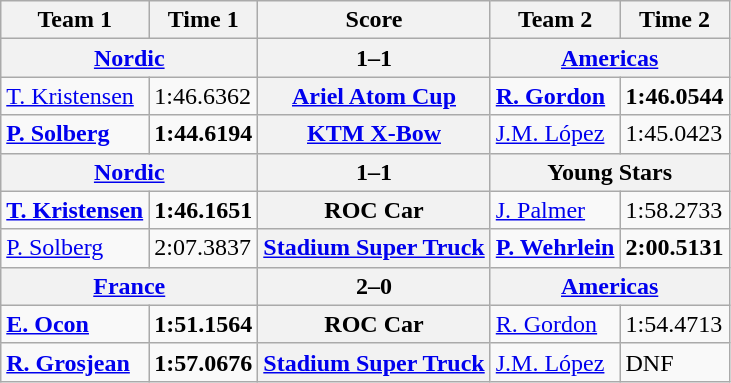<table class="wikitable">
<tr>
<th>Team 1</th>
<th>Time 1</th>
<th>Score</th>
<th>Team 2</th>
<th>Time 2</th>
</tr>
<tr>
<th colspan=2> <a href='#'>Nordic</a></th>
<th>1–1</th>
<th colspan=2> <a href='#'>Americas</a></th>
</tr>
<tr>
<td><a href='#'>T. Kristensen</a></td>
<td>1:46.6362</td>
<th><a href='#'>Ariel Atom Cup</a></th>
<td><strong><a href='#'>R. Gordon</a></strong></td>
<td><strong>1:46.0544</strong></td>
</tr>
<tr>
<td><strong><a href='#'>P. Solberg</a></strong></td>
<td><strong>1:44.6194</strong></td>
<th><a href='#'>KTM X-Bow</a></th>
<td><a href='#'>J.M. López</a></td>
<td>1:45.0423</td>
</tr>
<tr>
<th colspan=2> <a href='#'>Nordic</a></th>
<th>1–1</th>
<th colspan=2> Young Stars</th>
</tr>
<tr>
<td><strong><a href='#'>T. Kristensen</a></strong></td>
<td><strong>1:46.1651</strong></td>
<th>ROC Car</th>
<td><a href='#'>J. Palmer</a></td>
<td>1:58.2733 </td>
</tr>
<tr>
<td><a href='#'>P. Solberg</a></td>
<td>2:07.3837 </td>
<th><a href='#'>Stadium Super Truck</a></th>
<td><strong><a href='#'>P. Wehrlein</a></strong></td>
<td><strong>2:00.5131</strong></td>
</tr>
<tr>
<th colspan=2> <a href='#'>France</a></th>
<th>2–0</th>
<th colspan=2> <a href='#'>Americas</a></th>
</tr>
<tr>
<td><strong><a href='#'>E. Ocon</a></strong></td>
<td><strong>1:51.1564</strong></td>
<th>ROC Car</th>
<td><a href='#'>R. Gordon</a></td>
<td>1:54.4713 </td>
</tr>
<tr>
<td><strong><a href='#'>R. Grosjean</a></strong></td>
<td><strong>1:57.0676</strong> </td>
<th><a href='#'>Stadium Super Truck</a></th>
<td><a href='#'>J.M. López</a></td>
<td>DNF </td>
</tr>
</table>
